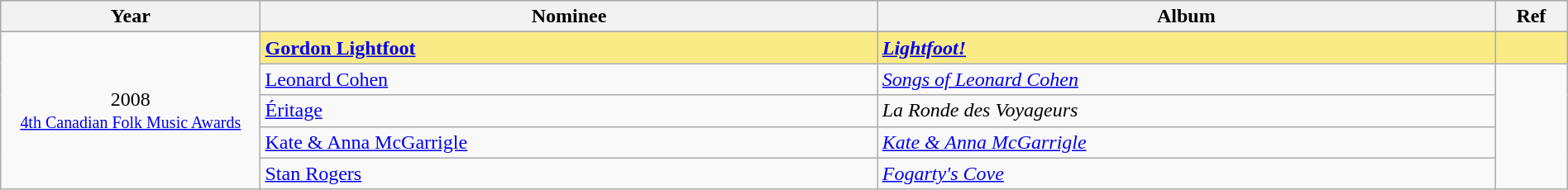<table class="wikitable" style="width:100%;">
<tr style="background:#bebebe;">
<th style="width:8%;">Year</th>
<th style="width:19%;">Nominee</th>
<th style="width:19%;">Album</th>
<th style="width:2%;">Ref</th>
</tr>
<tr>
</tr>
<tr>
<td rowspan="6" align="center">2008 <br> <small><a href='#'>4th Canadian Folk Music Awards</a></small></td>
</tr>
<tr style="background:#FAEB86;">
<td><strong><a href='#'>Gordon Lightfoot</a></strong></td>
<td><strong><em><a href='#'>Lightfoot!</a></em></strong></td>
<td></td>
</tr>
<tr>
<td><a href='#'>Leonard Cohen</a></td>
<td><em><a href='#'>Songs of Leonard Cohen</a></em></td>
<td rowspan=4></td>
</tr>
<tr>
<td><a href='#'>Éritage</a></td>
<td><em>La Ronde des Voyageurs</em></td>
</tr>
<tr>
<td><a href='#'>Kate & Anna McGarrigle</a></td>
<td><em><a href='#'>Kate & Anna McGarrigle</a></em></td>
</tr>
<tr>
<td><a href='#'>Stan Rogers</a></td>
<td><em><a href='#'>Fogarty's Cove</a></em></td>
</tr>
</table>
